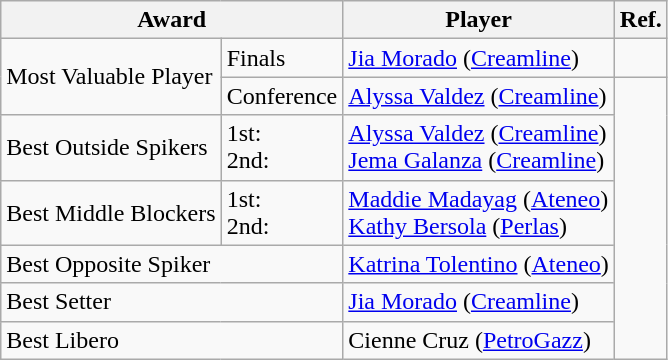<table class="wikitable">
<tr>
<th colspan="2">Award</th>
<th>Player</th>
<th>Ref.</th>
</tr>
<tr>
<td rowspan=2>Most Valuable Player</td>
<td>Finals</td>
<td><a href='#'>Jia Morado</a> (<a href='#'>Creamline</a>)</td>
<td style="text-align:center;"></td>
</tr>
<tr>
<td>Conference</td>
<td><a href='#'>Alyssa Valdez</a> (<a href='#'>Creamline</a>)</td>
<td rowspan=6 style="text-align:center;"></td>
</tr>
<tr>
<td>Best Outside Spikers</td>
<td>1st:<br>2nd:</td>
<td><a href='#'>Alyssa Valdez</a> (<a href='#'>Creamline</a>)<br> <a href='#'>Jema Galanza</a> (<a href='#'>Creamline</a>)</td>
</tr>
<tr>
<td>Best Middle Blockers</td>
<td>1st:<br>2nd:</td>
<td><a href='#'>Maddie Madayag</a> (<a href='#'>Ateneo</a>)<br><a href='#'>Kathy Bersola</a> (<a href='#'>Perlas</a>)</td>
</tr>
<tr>
<td colspan="2">Best Opposite Spiker</td>
<td><a href='#'>Katrina Tolentino</a> (<a href='#'>Ateneo</a>)</td>
</tr>
<tr>
<td colspan="2">Best Setter</td>
<td><a href='#'>Jia Morado</a> (<a href='#'>Creamline</a>)</td>
</tr>
<tr>
<td colspan="2">Best Libero</td>
<td>Cienne Cruz (<a href='#'>PetroGazz</a>)</td>
</tr>
</table>
